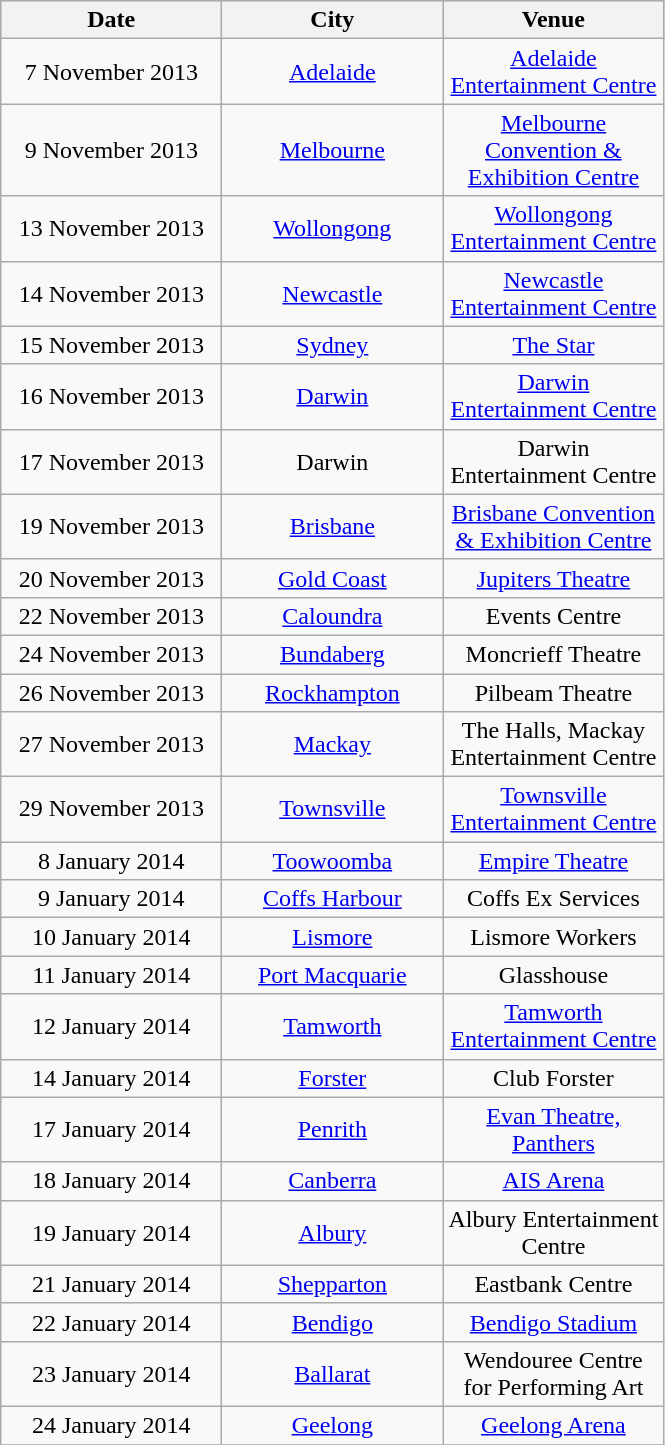<table class="wikitable sortable" style="text-align:center;">
<tr bgcolor="#CCCCCC">
<th width="140">Date</th>
<th width="140">City</th>
<th width="140">Venue</th>
</tr>
<tr>
<td>7 November 2013</td>
<td><a href='#'>Adelaide</a></td>
<td><a href='#'>Adelaide Entertainment Centre</a></td>
</tr>
<tr>
<td>9 November 2013</td>
<td><a href='#'>Melbourne</a></td>
<td><a href='#'>Melbourne Convention & Exhibition Centre</a></td>
</tr>
<tr>
<td>13 November 2013</td>
<td><a href='#'>Wollongong</a></td>
<td><a href='#'>Wollongong Entertainment Centre</a></td>
</tr>
<tr>
<td>14 November 2013</td>
<td><a href='#'>Newcastle</a></td>
<td><a href='#'>Newcastle Entertainment Centre</a></td>
</tr>
<tr>
<td>15 November 2013</td>
<td><a href='#'>Sydney</a></td>
<td><a href='#'>The Star</a></td>
</tr>
<tr>
<td>16 November 2013</td>
<td><a href='#'>Darwin</a></td>
<td><a href='#'>Darwin Entertainment Centre</a></td>
</tr>
<tr>
<td>17 November 2013</td>
<td>Darwin</td>
<td>Darwin Entertainment Centre</td>
</tr>
<tr>
<td>19 November 2013</td>
<td><a href='#'>Brisbane</a></td>
<td><a href='#'>Brisbane Convention & Exhibition Centre</a></td>
</tr>
<tr>
<td>20 November 2013</td>
<td><a href='#'>Gold Coast</a></td>
<td><a href='#'>Jupiters Theatre</a></td>
</tr>
<tr>
<td>22 November 2013</td>
<td><a href='#'>Caloundra</a></td>
<td>Events Centre</td>
</tr>
<tr>
<td>24 November 2013</td>
<td><a href='#'>Bundaberg</a></td>
<td>Moncrieff Theatre</td>
</tr>
<tr>
<td>26 November 2013</td>
<td><a href='#'>Rockhampton</a></td>
<td>Pilbeam Theatre</td>
</tr>
<tr>
<td>27 November 2013</td>
<td><a href='#'>Mackay</a></td>
<td>The Halls, Mackay Entertainment Centre</td>
</tr>
<tr>
<td>29 November 2013</td>
<td><a href='#'>Townsville</a></td>
<td><a href='#'>Townsville Entertainment Centre</a></td>
</tr>
<tr>
<td>8 January 2014</td>
<td><a href='#'>Toowoomba</a></td>
<td><a href='#'>Empire Theatre</a></td>
</tr>
<tr>
<td>9 January 2014</td>
<td><a href='#'>Coffs Harbour</a></td>
<td>Coffs Ex Services</td>
</tr>
<tr>
<td>10 January 2014</td>
<td><a href='#'>Lismore</a></td>
<td>Lismore Workers</td>
</tr>
<tr>
<td>11 January 2014</td>
<td><a href='#'>Port Macquarie</a></td>
<td>Glasshouse</td>
</tr>
<tr>
<td>12 January 2014</td>
<td><a href='#'>Tamworth</a></td>
<td><a href='#'>Tamworth Entertainment Centre</a></td>
</tr>
<tr>
<td>14 January 2014</td>
<td><a href='#'>Forster</a></td>
<td>Club Forster</td>
</tr>
<tr>
<td>17 January 2014</td>
<td><a href='#'>Penrith</a></td>
<td><a href='#'>Evan Theatre, Panthers</a></td>
</tr>
<tr>
<td>18 January 2014</td>
<td><a href='#'>Canberra</a></td>
<td><a href='#'>AIS Arena</a></td>
</tr>
<tr>
<td>19 January 2014</td>
<td><a href='#'>Albury</a></td>
<td>Albury Entertainment Centre</td>
</tr>
<tr>
<td>21 January 2014</td>
<td><a href='#'>Shepparton</a></td>
<td>Eastbank Centre</td>
</tr>
<tr>
<td>22 January 2014</td>
<td><a href='#'>Bendigo</a></td>
<td><a href='#'>Bendigo Stadium</a></td>
</tr>
<tr>
<td>23 January 2014</td>
<td><a href='#'>Ballarat</a></td>
<td>Wendouree Centre for Performing Art</td>
</tr>
<tr>
<td>24 January 2014</td>
<td><a href='#'>Geelong</a></td>
<td><a href='#'>Geelong Arena</a></td>
</tr>
<tr>
</tr>
</table>
